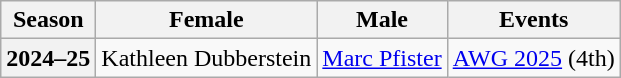<table class="wikitable">
<tr>
<th scope="col">Season</th>
<th scope="col">Female</th>
<th scope="col">Male</th>
<th scope="col">Events</th>
</tr>
<tr>
<th scope="row">2024–25</th>
<td>Kathleen Dubberstein</td>
<td><a href='#'>Marc Pfister</a></td>
<td><a href='#'>AWG 2025</a> (4th)</td>
</tr>
</table>
